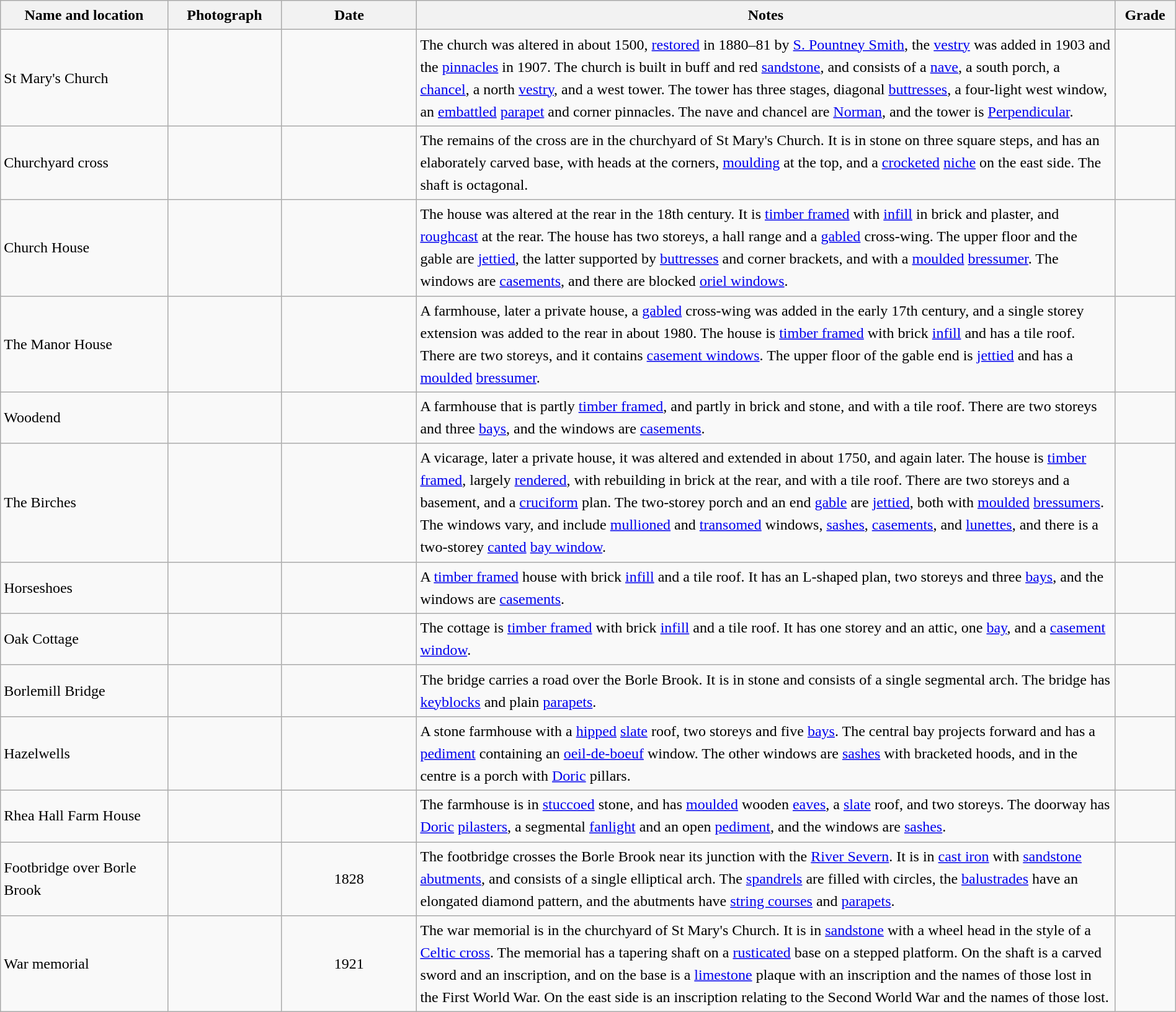<table class="wikitable sortable plainrowheaders" style="width:100%; border:0; text-align:left; line-height:150%;">
<tr>
<th scope="col"  style="width:150px">Name and location</th>
<th scope="col"  style="width:100px" class="unsortable">Photograph</th>
<th scope="col"  style="width:120px">Date</th>
<th scope="col"  style="width:650px" class="unsortable">Notes</th>
<th scope="col"  style="width:50px">Grade</th>
</tr>
<tr>
<td>St Mary's Church<br><small></small></td>
<td></td>
<td align="center"></td>
<td>The church was altered in about 1500, <a href='#'>restored</a> in 1880–81 by <a href='#'>S. Pountney Smith</a>, the <a href='#'>vestry</a> was added in 1903 and the <a href='#'>pinnacles</a> in 1907.  The church is built in buff and red <a href='#'>sandstone</a>, and consists of a <a href='#'>nave</a>, a south porch, a <a href='#'>chancel</a>, a north <a href='#'>vestry</a>, and a west tower.  The tower has three stages, diagonal <a href='#'>buttresses</a>, a four-light west window, an <a href='#'>embattled</a> <a href='#'>parapet</a> and corner pinnacles.  The nave and chancel are <a href='#'>Norman</a>, and the tower is <a href='#'>Perpendicular</a>.</td>
<td align="center" ></td>
</tr>
<tr>
<td>Churchyard cross<br><small></small></td>
<td></td>
<td align="center"></td>
<td>The remains of the cross are in the churchyard of St Mary's Church.  It is in stone on three square steps, and has an elaborately carved base, with heads at the corners, <a href='#'>moulding</a> at the top, and a <a href='#'>crocketed</a> <a href='#'>niche</a> on the east side.  The shaft is octagonal.</td>
<td align="center" ></td>
</tr>
<tr>
<td>Church House<br><small></small></td>
<td></td>
<td align="center"></td>
<td>The house was altered at the rear in the 18th century.  It is <a href='#'>timber framed</a> with <a href='#'>infill</a> in brick and plaster, and <a href='#'>roughcast</a> at the rear.  The house has two storeys, a hall range and a <a href='#'>gabled</a> cross-wing.  The upper floor and the gable are <a href='#'>jettied</a>, the latter supported by <a href='#'>buttresses</a> and corner brackets, and with a <a href='#'>moulded</a> <a href='#'>bressumer</a>.  The windows are <a href='#'>casements</a>, and there are blocked <a href='#'>oriel windows</a>.</td>
<td align="center" ></td>
</tr>
<tr>
<td>The Manor House<br><small></small></td>
<td></td>
<td align="center"></td>
<td>A farmhouse, later a private house, a <a href='#'>gabled</a> cross-wing was added in the early 17th century, and a single storey extension was added to the rear in about 1980.  The house is <a href='#'>timber framed</a> with brick <a href='#'>infill</a> and has a tile roof.  There are two storeys, and it contains <a href='#'>casement windows</a>.  The upper floor of the gable end is <a href='#'>jettied</a> and has a <a href='#'>moulded</a> <a href='#'>bressumer</a>.</td>
<td align="center" ></td>
</tr>
<tr>
<td>Woodend<br><small></small></td>
<td></td>
<td align="center"></td>
<td>A farmhouse that is partly <a href='#'>timber framed</a>, and partly in brick and stone, and with a tile roof.  There are two storeys and three <a href='#'>bays</a>, and the windows are <a href='#'>casements</a>.</td>
<td align="center" ></td>
</tr>
<tr>
<td>The Birches<br><small></small></td>
<td></td>
<td align="center"></td>
<td>A vicarage, later a private house, it was altered and extended in about 1750, and again later.  The house is <a href='#'>timber framed</a>, largely <a href='#'>rendered</a>, with rebuilding in brick at the rear, and with a tile roof.  There are two storeys and a basement, and a <a href='#'>cruciform</a> plan.  The two-storey porch and an end <a href='#'>gable</a> are <a href='#'>jettied</a>, both with <a href='#'>moulded</a> <a href='#'>bressumers</a>.  The windows vary, and include <a href='#'>mullioned</a> and <a href='#'>transomed</a> windows, <a href='#'>sashes</a>, <a href='#'>casements</a>, and <a href='#'>lunettes</a>, and there is a two-storey <a href='#'>canted</a> <a href='#'>bay window</a>.</td>
<td align="center" ></td>
</tr>
<tr>
<td>Horseshoes<br><small></small></td>
<td></td>
<td align="center"></td>
<td>A <a href='#'>timber framed</a> house with brick <a href='#'>infill</a> and a tile roof.  It has an L-shaped plan, two storeys and three <a href='#'>bays</a>, and the windows are <a href='#'>casements</a>.</td>
<td align="center" ></td>
</tr>
<tr>
<td>Oak Cottage<br><small></small></td>
<td></td>
<td align="center"></td>
<td>The cottage is <a href='#'>timber framed</a> with brick <a href='#'>infill</a> and a tile roof.  It has one storey and an attic, one <a href='#'>bay</a>, and a <a href='#'>casement window</a>.</td>
<td align="center" ></td>
</tr>
<tr>
<td>Borlemill Bridge<br><small></small></td>
<td></td>
<td align="center"></td>
<td>The bridge carries a road over the Borle Brook.  It is in stone and consists of a single segmental arch.  The bridge has <a href='#'>keyblocks</a> and plain <a href='#'>parapets</a>.</td>
<td align="center" ></td>
</tr>
<tr>
<td>Hazelwells<br><small></small></td>
<td></td>
<td align="center"></td>
<td>A stone farmhouse with a <a href='#'>hipped</a> <a href='#'>slate</a> roof, two storeys and five <a href='#'>bays</a>.  The central bay projects forward and has a <a href='#'>pediment</a> containing an <a href='#'>oeil-de-boeuf</a> window.  The other windows are <a href='#'>sashes</a> with bracketed hoods, and in the centre is a porch with <a href='#'>Doric</a> pillars.</td>
<td align="center" ></td>
</tr>
<tr>
<td>Rhea Hall Farm House<br><small></small></td>
<td></td>
<td align="center"></td>
<td>The farmhouse is in <a href='#'>stuccoed</a> stone, and has <a href='#'>moulded</a> wooden <a href='#'>eaves</a>, a <a href='#'>slate</a> roof, and two storeys.  The doorway has <a href='#'>Doric</a> <a href='#'>pilasters</a>, a segmental <a href='#'>fanlight</a> and an open <a href='#'>pediment</a>, and the windows are <a href='#'>sashes</a>.</td>
<td align="center" ></td>
</tr>
<tr>
<td>Footbridge over Borle Brook<br><small></small></td>
<td></td>
<td align="center">1828</td>
<td>The footbridge crosses the Borle Brook near its junction with the <a href='#'>River Severn</a>.  It is in <a href='#'>cast iron</a> with <a href='#'>sandstone</a> <a href='#'>abutments</a>, and consists of a single elliptical arch.  The <a href='#'>spandrels</a> are filled with circles, the <a href='#'>balustrades</a> have an elongated diamond pattern, and the abutments have <a href='#'>string courses</a> and <a href='#'>parapets</a>.</td>
<td align="center" ></td>
</tr>
<tr>
<td>War memorial<br><small></small></td>
<td></td>
<td align="center">1921</td>
<td>The war memorial is in the churchyard of St Mary's Church.  It is in <a href='#'>sandstone</a> with a wheel head in the style of a <a href='#'>Celtic cross</a>.  The memorial has a tapering shaft on a <a href='#'>rusticated</a> base on a stepped platform.  On the shaft is a carved sword and an inscription, and on the base is a <a href='#'>limestone</a> plaque with an inscription and the names of those lost in the First World War.  On the east side is an inscription relating to the Second World War and the names of those lost.</td>
<td align="center" ></td>
</tr>
<tr>
</tr>
</table>
